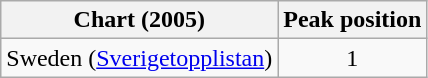<table class="wikitable">
<tr>
<th>Chart (2005)</th>
<th>Peak position</th>
</tr>
<tr>
<td>Sweden (<a href='#'>Sverigetopplistan</a>)</td>
<td align="center">1</td>
</tr>
</table>
